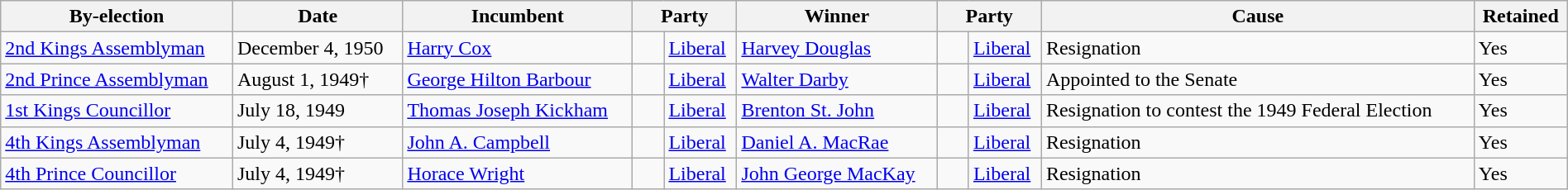<table class=wikitable style="width:100%">
<tr>
<th>By-election</th>
<th>Date</th>
<th>Incumbent</th>
<th colspan=2>Party</th>
<th>Winner</th>
<th colspan=2>Party</th>
<th>Cause</th>
<th>Retained</th>
</tr>
<tr>
<td><a href='#'>2nd Kings Assemblyman</a></td>
<td>December 4, 1950</td>
<td><a href='#'>Harry Cox</a></td>
<td>    </td>
<td><a href='#'>Liberal</a></td>
<td><a href='#'>Harvey Douglas</a></td>
<td>    </td>
<td><a href='#'>Liberal</a></td>
<td>Resignation</td>
<td>Yes</td>
</tr>
<tr>
<td><a href='#'>2nd Prince Assemblyman</a></td>
<td>August 1, 1949†</td>
<td><a href='#'>George Hilton Barbour</a></td>
<td>    </td>
<td><a href='#'>Liberal</a></td>
<td><a href='#'>Walter Darby</a></td>
<td>    </td>
<td><a href='#'>Liberal</a></td>
<td>Appointed to the Senate</td>
<td>Yes</td>
</tr>
<tr>
<td><a href='#'>1st Kings Councillor</a></td>
<td>July 18, 1949</td>
<td><a href='#'>Thomas Joseph Kickham</a></td>
<td>    </td>
<td><a href='#'>Liberal</a></td>
<td><a href='#'>Brenton St. John</a></td>
<td>    </td>
<td><a href='#'>Liberal</a></td>
<td>Resignation to contest the 1949 Federal Election</td>
<td>Yes</td>
</tr>
<tr>
<td><a href='#'>4th Kings Assemblyman</a></td>
<td>July 4, 1949†</td>
<td><a href='#'>John A. Campbell</a></td>
<td>    </td>
<td><a href='#'>Liberal</a></td>
<td><a href='#'>Daniel A. MacRae</a></td>
<td>    </td>
<td><a href='#'>Liberal</a></td>
<td>Resignation</td>
<td>Yes</td>
</tr>
<tr>
<td><a href='#'>4th Prince Councillor</a></td>
<td>July 4, 1949†</td>
<td><a href='#'>Horace Wright</a></td>
<td>    </td>
<td><a href='#'>Liberal</a></td>
<td><a href='#'>John George MacKay</a></td>
<td>    </td>
<td><a href='#'>Liberal</a></td>
<td>Resignation</td>
<td>Yes</td>
</tr>
</table>
